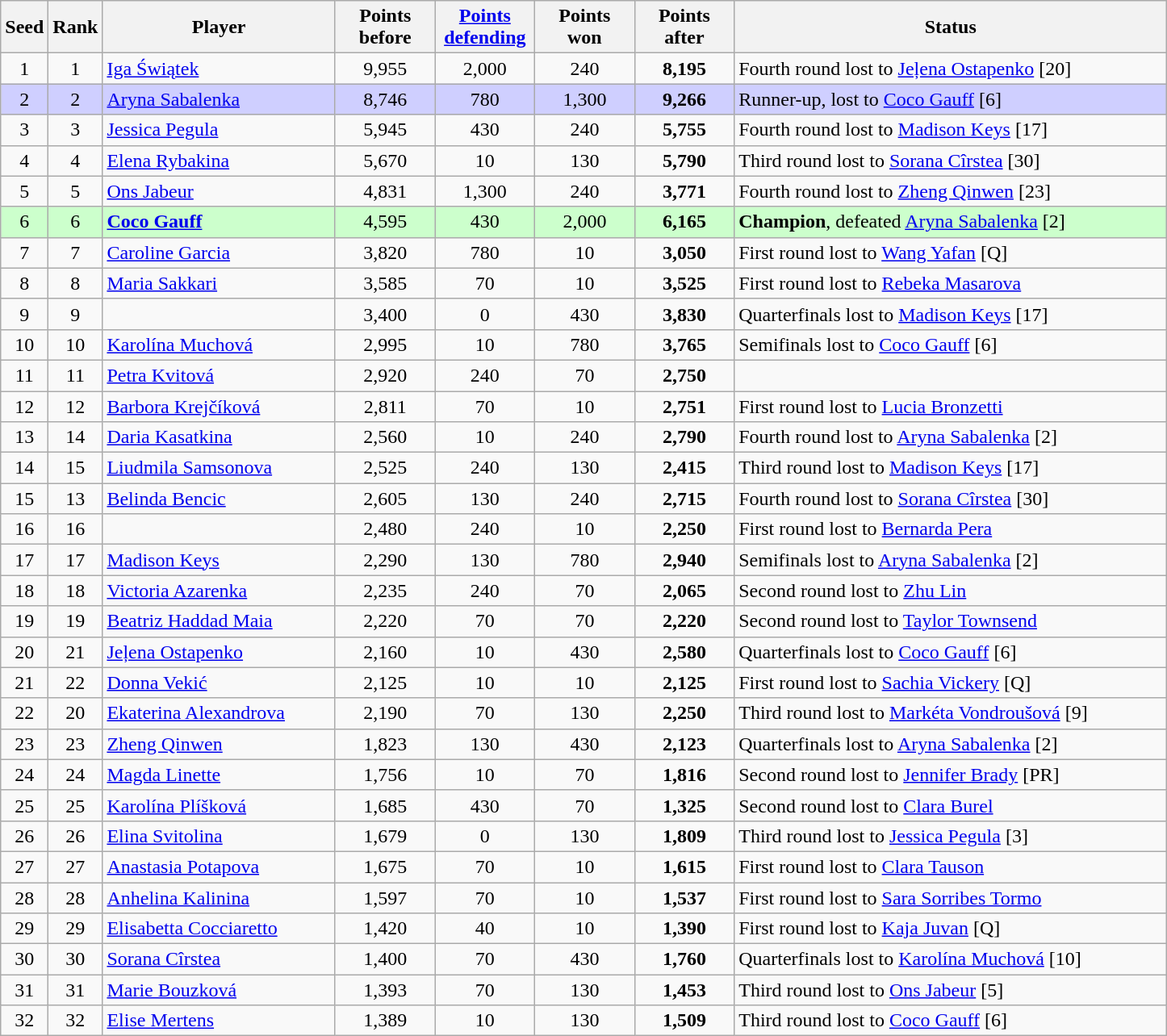<table class="wikitable sortable">
<tr>
<th style="width:30px;">Seed</th>
<th style="width:30px;">Rank</th>
<th style="width:185px;">Player</th>
<th style="width:75px;">Points before</th>
<th data-sort-type=number style="width:75px;"><a href='#'>Points defending</a></th>
<th style="width:75px;">Points won</th>
<th style="width:75px;">Points after</th>
<th style="width:350px;">Status</th>
</tr>
<tr>
<td style="text-align:center;">1</td>
<td style="text-align:center;">1</td>
<td> <a href='#'>Iga Świątek</a></td>
<td style="text-align:center;">9,955</td>
<td style="text-align:center;">2,000</td>
<td style="text-align:center;">240</td>
<td style="text-align:center;"><strong>8,195</strong></td>
<td>Fourth round lost to  <a href='#'>Jeļena Ostapenko</a> [20]</td>
</tr>
<tr style="background:#cfcfff">
<td style="text-align:center;">2</td>
<td style="text-align:center;">2</td>
<td> <a href='#'>Aryna Sabalenka</a></td>
<td style="text-align:center;">8,746</td>
<td style="text-align:center;">780</td>
<td style="text-align:center;">1,300</td>
<td style="text-align:center;"><strong>9,266</strong></td>
<td>Runner-up, lost to  <a href='#'>Coco Gauff</a> [6]</td>
</tr>
<tr>
<td style="text-align:center;">3</td>
<td style="text-align:center;">3</td>
<td> <a href='#'>Jessica Pegula</a></td>
<td style="text-align:center;">5,945</td>
<td style="text-align:center;">430</td>
<td style="text-align:center;">240</td>
<td style="text-align:center;"><strong>5,755</strong></td>
<td>Fourth round lost to  <a href='#'>Madison Keys</a> [17]</td>
</tr>
<tr>
<td style="text-align:center;">4</td>
<td style="text-align:center;">4</td>
<td> <a href='#'>Elena Rybakina</a></td>
<td style="text-align:center;">5,670</td>
<td style="text-align:center;">10</td>
<td style="text-align:center;">130</td>
<td style="text-align:center;"><strong>5,790</strong></td>
<td>Third round lost to  <a href='#'>Sorana Cîrstea</a> [30]</td>
</tr>
<tr>
<td style="text-align:center;">5</td>
<td style="text-align:center;">5</td>
<td> <a href='#'>Ons Jabeur</a></td>
<td style="text-align:center;">4,831</td>
<td style="text-align:center;">1,300</td>
<td style="text-align:center;">240</td>
<td style="text-align:center;"><strong>3,771</strong></td>
<td>Fourth round lost to  <a href='#'>Zheng Qinwen</a> [23]</td>
</tr>
<tr style="background:#ccffcc">
<td style="text-align:center;">6</td>
<td style="text-align:center;">6</td>
<td> <strong><a href='#'>Coco Gauff</a></strong></td>
<td style="text-align:center;">4,595</td>
<td style="text-align:center;">430</td>
<td style="text-align:center;">2,000</td>
<td style="text-align:center;"><strong>6,165</strong></td>
<td><strong>Champion</strong>, defeated  <a href='#'>Aryna Sabalenka</a> [2]</td>
</tr>
<tr>
<td style="text-align:center;">7</td>
<td style="text-align:center;">7</td>
<td> <a href='#'>Caroline Garcia</a></td>
<td style="text-align:center;">3,820</td>
<td style="text-align:center;">780</td>
<td style="text-align:center;">10</td>
<td style="text-align:center;"><strong>3,050</strong></td>
<td>First round lost to  <a href='#'>Wang Yafan</a> [Q]</td>
</tr>
<tr>
<td style="text-align:center;">8</td>
<td style="text-align:center;">8</td>
<td> <a href='#'>Maria Sakkari</a></td>
<td style="text-align:center;">3,585</td>
<td style="text-align:center;">70</td>
<td style="text-align:center;">10</td>
<td style="text-align:center;"><strong>3,525</strong></td>
<td>First round lost to  <a href='#'>Rebeka Masarova</a></td>
</tr>
<tr>
<td style="text-align:center;">9</td>
<td style="text-align:center;">9</td>
<td></td>
<td style="text-align:center;">3,400</td>
<td style="text-align:center;">0</td>
<td style="text-align:center;">430</td>
<td style="text-align:center;"><strong>3,830</strong></td>
<td>Quarterfinals lost to  <a href='#'>Madison Keys</a> [17]</td>
</tr>
<tr>
<td style="text-align:center;">10</td>
<td style="text-align:center;">10</td>
<td> <a href='#'>Karolína Muchová</a></td>
<td style="text-align:center;">2,995</td>
<td style="text-align:center;">10</td>
<td style="text-align:center;">780</td>
<td style="text-align:center;"><strong>3,765</strong></td>
<td>Semifinals lost to  <a href='#'>Coco Gauff</a> [6]</td>
</tr>
<tr>
<td style="text-align:center;">11</td>
<td style="text-align:center;">11</td>
<td> <a href='#'>Petra Kvitová</a></td>
<td style="text-align:center;">2,920</td>
<td style="text-align:center;">240</td>
<td style="text-align:center;">70</td>
<td style="text-align:center;"><strong>2,750</strong></td>
<td></td>
</tr>
<tr>
<td style="text-align:center;">12</td>
<td style="text-align:center;">12</td>
<td> <a href='#'>Barbora Krejčíková</a></td>
<td style="text-align:center;">2,811</td>
<td style="text-align:center;">70</td>
<td style="text-align:center;">10</td>
<td style="text-align:center;"><strong>2,751</strong></td>
<td>First round lost to  <a href='#'>Lucia Bronzetti</a></td>
</tr>
<tr>
<td style="text-align:center;">13</td>
<td style="text-align:center;">14</td>
<td> <a href='#'>Daria Kasatkina</a></td>
<td style="text-align:center;">2,560</td>
<td style="text-align:center;">10</td>
<td style="text-align:center;">240</td>
<td style="text-align:center;"><strong>2,790</strong></td>
<td>Fourth round lost to  <a href='#'>Aryna Sabalenka</a> [2]</td>
</tr>
<tr>
<td style="text-align:center;">14</td>
<td style="text-align:center;">15</td>
<td> <a href='#'>Liudmila Samsonova</a></td>
<td style="text-align:center;">2,525</td>
<td style="text-align:center;">240</td>
<td style="text-align:center;">130</td>
<td style="text-align:center;"><strong>2,415</strong></td>
<td>Third round lost to  <a href='#'>Madison Keys</a> [17]</td>
</tr>
<tr>
<td style="text-align:center;">15</td>
<td style="text-align:center;">13</td>
<td> <a href='#'>Belinda Bencic</a></td>
<td style="text-align:center;">2,605</td>
<td style="text-align:center;">130</td>
<td style="text-align:center;">240</td>
<td style="text-align:center;"><strong>2,715</strong></td>
<td>Fourth round lost to  <a href='#'>Sorana Cîrstea</a> [30]</td>
</tr>
<tr>
<td style="text-align:center;">16</td>
<td style="text-align:center;">16</td>
<td></td>
<td style="text-align:center;">2,480</td>
<td style="text-align:center;">240</td>
<td style="text-align:center;">10</td>
<td style="text-align:center;"><strong>2,250</strong></td>
<td>First round lost to  <a href='#'>Bernarda Pera</a></td>
</tr>
<tr>
<td style="text-align:center;">17</td>
<td style="text-align:center;">17</td>
<td> <a href='#'>Madison Keys</a></td>
<td style="text-align:center;">2,290</td>
<td style="text-align:center;">130</td>
<td style="text-align:center;">780</td>
<td style="text-align:center;"><strong>2,940</strong></td>
<td>Semifinals lost to  <a href='#'>Aryna Sabalenka</a> [2]</td>
</tr>
<tr>
<td style="text-align:center;">18</td>
<td style="text-align:center;">18</td>
<td> <a href='#'>Victoria Azarenka</a></td>
<td style="text-align:center;">2,235</td>
<td style="text-align:center;">240</td>
<td style="text-align:center;">70</td>
<td style="text-align:center;"><strong>2,065</strong></td>
<td>Second round lost to  <a href='#'>Zhu Lin</a></td>
</tr>
<tr>
<td style="text-align:center;">19</td>
<td style="text-align:center;">19</td>
<td> <a href='#'>Beatriz Haddad Maia</a></td>
<td style="text-align:center;">2,220</td>
<td style="text-align:center;">70</td>
<td style="text-align:center;">70</td>
<td style="text-align:center;"><strong>2,220</strong></td>
<td>Second round lost to  <a href='#'>Taylor Townsend</a></td>
</tr>
<tr>
<td style="text-align:center;">20</td>
<td style="text-align:center;">21</td>
<td> <a href='#'>Jeļena Ostapenko</a></td>
<td style="text-align:center;">2,160</td>
<td style="text-align:center;">10</td>
<td style="text-align:center;">430</td>
<td style="text-align:center;"><strong>2,580</strong></td>
<td>Quarterfinals lost to  <a href='#'>Coco Gauff</a> [6]</td>
</tr>
<tr>
<td style="text-align:center;">21</td>
<td style="text-align:center;">22</td>
<td> <a href='#'>Donna Vekić</a></td>
<td style="text-align:center;">2,125</td>
<td style="text-align:center;">10</td>
<td style="text-align:center;">10</td>
<td style="text-align:center;"><strong>2,125</strong></td>
<td>First round lost to  <a href='#'>Sachia Vickery</a> [Q]</td>
</tr>
<tr>
<td style="text-align:center;">22</td>
<td style="text-align:center;">20</td>
<td> <a href='#'>Ekaterina Alexandrova</a></td>
<td style="text-align:center;">2,190</td>
<td style="text-align:center;">70</td>
<td style="text-align:center;">130</td>
<td style="text-align:center;"><strong>2,250</strong></td>
<td>Third round lost to  <a href='#'>Markéta Vondroušová</a> [9]</td>
</tr>
<tr>
<td style="text-align:center;">23</td>
<td style="text-align:center;">23</td>
<td> <a href='#'>Zheng Qinwen</a></td>
<td style="text-align:center;">1,823</td>
<td style="text-align:center;">130</td>
<td style="text-align:center;">430</td>
<td style="text-align:center;"><strong>2,123</strong></td>
<td>Quarterfinals lost to  <a href='#'>Aryna Sabalenka</a> [2]</td>
</tr>
<tr>
<td style="text-align:center;">24</td>
<td style="text-align:center;">24</td>
<td> <a href='#'>Magda Linette</a></td>
<td style="text-align:center;">1,756</td>
<td style="text-align:center;">10</td>
<td style="text-align:center;">70</td>
<td style="text-align:center;"><strong>1,816</strong></td>
<td>Second round lost to  <a href='#'>Jennifer Brady</a> [PR]</td>
</tr>
<tr>
<td style="text-align:center;">25</td>
<td style="text-align:center;">25</td>
<td> <a href='#'>Karolína Plíšková</a></td>
<td style="text-align:center;">1,685</td>
<td style="text-align:center;">430</td>
<td style="text-align:center;">70</td>
<td style="text-align:center;"><strong>1,325</strong></td>
<td>Second round lost to  <a href='#'>Clara Burel</a></td>
</tr>
<tr>
<td style="text-align:center;">26</td>
<td style="text-align:center;">26</td>
<td> <a href='#'>Elina Svitolina</a></td>
<td style="text-align:center;">1,679</td>
<td style="text-align:center;">0</td>
<td style="text-align:center;">130</td>
<td style="text-align:center;"><strong>1,809</strong></td>
<td>Third round lost to  <a href='#'>Jessica Pegula</a> [3]</td>
</tr>
<tr>
<td style="text-align:center;">27</td>
<td style="text-align:center;">27</td>
<td> <a href='#'>Anastasia Potapova</a></td>
<td style="text-align:center;">1,675</td>
<td style="text-align:center;">70</td>
<td style="text-align:center;">10</td>
<td style="text-align:center;"><strong>1,615</strong></td>
<td>First round lost to  <a href='#'>Clara Tauson</a></td>
</tr>
<tr>
<td style="text-align:center;">28</td>
<td style="text-align:center;">28</td>
<td> <a href='#'>Anhelina Kalinina</a></td>
<td style="text-align:center;">1,597</td>
<td style="text-align:center;">70</td>
<td style="text-align:center;">10</td>
<td style="text-align:center;"><strong>1,537</strong></td>
<td>First round lost to  <a href='#'>Sara Sorribes Tormo</a></td>
</tr>
<tr>
<td style="text-align:center;">29</td>
<td style="text-align:center;">29</td>
<td> <a href='#'>Elisabetta Cocciaretto</a></td>
<td style="text-align:center;">1,420</td>
<td style="text-align:center;">40</td>
<td style="text-align:center;">10</td>
<td style="text-align:center;"><strong>1,390</strong></td>
<td>First round lost to  <a href='#'>Kaja Juvan</a> [Q]</td>
</tr>
<tr>
<td style="text-align:center;">30</td>
<td style="text-align:center;">30</td>
<td> <a href='#'>Sorana Cîrstea</a></td>
<td style="text-align:center;">1,400</td>
<td style="text-align:center;">70</td>
<td style="text-align:center;">430</td>
<td style="text-align:center;"><strong>1,760</strong></td>
<td>Quarterfinals lost to  <a href='#'>Karolína Muchová</a> [10]</td>
</tr>
<tr>
<td style="text-align:center;">31</td>
<td style="text-align:center;">31</td>
<td> <a href='#'>Marie Bouzková</a></td>
<td style="text-align:center;">1,393</td>
<td style="text-align:center;">70</td>
<td style="text-align:center;">130</td>
<td style="text-align:center;"><strong>1,453</strong></td>
<td>Third round lost to  <a href='#'>Ons Jabeur</a> [5]</td>
</tr>
<tr>
<td style="text-align:center;">32</td>
<td style="text-align:center;">32</td>
<td> <a href='#'>Elise Mertens</a></td>
<td style="text-align:center;">1,389</td>
<td style="text-align:center;">10</td>
<td style="text-align:center;">130</td>
<td style="text-align:center;"><strong>1,509</strong></td>
<td>Third round lost to  <a href='#'>Coco Gauff</a> [6]</td>
</tr>
</table>
